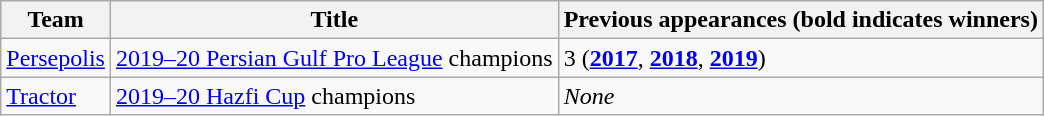<table class="wikitable">
<tr>
<th>Team</th>
<th>Title</th>
<th>Previous appearances (bold indicates winners)</th>
</tr>
<tr>
<td><a href='#'>Persepolis</a></td>
<td><a href='#'>2019–20 Persian Gulf Pro League</a> champions</td>
<td>3 (<strong><a href='#'>2017</a></strong>, <strong><a href='#'>2018</a></strong>, <strong><a href='#'>2019</a></strong>)</td>
</tr>
<tr>
<td><a href='#'>Tractor</a></td>
<td><a href='#'>2019–20 Hazfi Cup</a> champions</td>
<td><em>None</em></td>
</tr>
</table>
